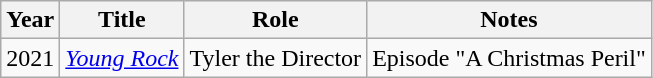<table class="wikitable">
<tr>
<th>Year</th>
<th>Title</th>
<th>Role</th>
<th>Notes</th>
</tr>
<tr>
<td>2021</td>
<td><em><a href='#'>Young Rock</a></em></td>
<td>Tyler the Director</td>
<td>Episode "A Christmas Peril"</td>
</tr>
</table>
